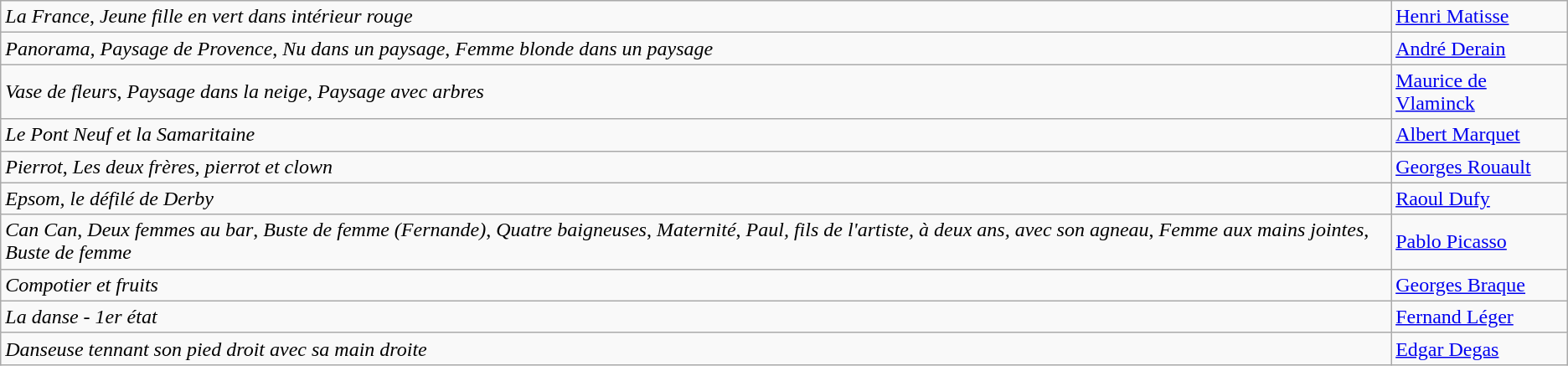<table class="wikitable">
<tr>
<td><em>La France</em>, <em>Jeune fille en vert dans intérieur rouge</em></td>
<td><a href='#'>Henri Matisse</a></td>
</tr>
<tr>
<td><em>Panorama, Paysage de Provence</em>, <em>Nu dans un paysage</em>, <em>Femme blonde dans un paysage</em></td>
<td><a href='#'>André Derain</a></td>
</tr>
<tr>
<td><em>Vase de fleurs</em>, <em>Paysage dans la neige</em>, <em>Paysage avec arbres</em></td>
<td><a href='#'>Maurice de Vlaminck</a></td>
</tr>
<tr>
<td><em>Le Pont Neuf et la Samaritaine</em></td>
<td><a href='#'>Albert Marquet</a></td>
</tr>
<tr>
<td><em>Pierrot</em>, <em>Les deux frères, pierrot et clown</em></td>
<td><a href='#'>Georges Rouault</a></td>
</tr>
<tr>
<td><em>Epsom, le défilé de Derby</em></td>
<td><a href='#'>Raoul Dufy</a></td>
</tr>
<tr>
<td><em>Can Can</em>, <em>Deux femmes au bar</em>, <em>Buste de femme (Fernande)</em>, <em>Quatre baigneuses</em>, <em>Maternité</em>, <em>Paul, fils de l'artiste, à deux ans, avec son agneau</em>, <em>Femme aux mains jointes</em>, <em>Buste de femme</em></td>
<td><a href='#'>Pablo Picasso</a></td>
</tr>
<tr>
<td><em>Compotier et fruits</em></td>
<td><a href='#'>Georges Braque</a></td>
</tr>
<tr>
<td><em>La danse - 1er état</em></td>
<td><a href='#'>Fernand Léger</a></td>
</tr>
<tr>
<td><em>Danseuse tennant son pied droit avec sa main droite</em></td>
<td><a href='#'>Edgar Degas</a></td>
</tr>
</table>
